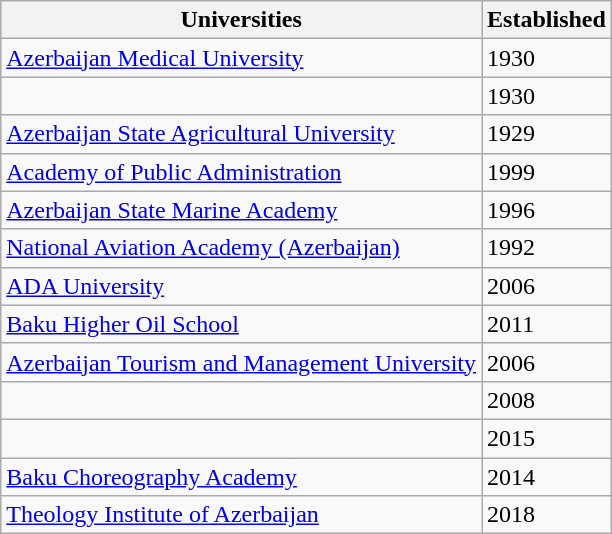<table class="wikitable">
<tr>
<th>Universities</th>
<th>Established</th>
</tr>
<tr>
<td><a href='#'>Azerbaijan Medical University</a></td>
<td>1930</td>
</tr>
<tr>
<td></td>
<td>1930</td>
</tr>
<tr>
<td><a href='#'>Azerbaijan State Agricultural University</a></td>
<td>1929</td>
</tr>
<tr>
<td><a href='#'>Academy of Public Administration</a></td>
<td>1999</td>
</tr>
<tr>
<td><a href='#'>Azerbaijan State Marine Academy</a></td>
<td>1996</td>
</tr>
<tr>
<td><a href='#'>National Aviation Academy (Azerbaijan)</a></td>
<td>1992</td>
</tr>
<tr>
<td><a href='#'>ADA University</a></td>
<td>2006</td>
</tr>
<tr>
<td><a href='#'>Baku Higher Oil School</a></td>
<td>2011</td>
</tr>
<tr>
<td><a href='#'>Azerbaijan Tourism and Management University</a></td>
<td>2006</td>
</tr>
<tr>
<td></td>
<td>2008</td>
</tr>
<tr>
<td></td>
<td>2015</td>
</tr>
<tr>
<td><a href='#'>Baku Choreography Academy</a></td>
<td>2014</td>
</tr>
<tr>
<td><a href='#'>Theology Institute of Azerbaijan</a></td>
<td>2018</td>
</tr>
</table>
